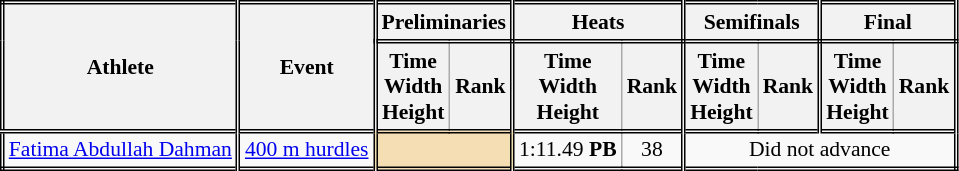<table class=wikitable style="font-size:90%; border: double;">
<tr>
<th rowspan="2" style="border-right:double">Athlete</th>
<th rowspan="2" style="border-right:double">Event</th>
<th colspan="2" style="border-right:double; border-bottom:double;">Preliminaries</th>
<th colspan="2" style="border-right:double; border-bottom:double;">Heats</th>
<th colspan="2" style="border-right:double; border-bottom:double;">Semifinals</th>
<th colspan="2" style="border-right:double; border-bottom:double;">Final</th>
</tr>
<tr>
<th>Time<br>Width<br>Height</th>
<th style="border-right:double">Rank</th>
<th>Time<br>Width<br>Height</th>
<th style="border-right:double">Rank</th>
<th>Time<br>Width<br>Height</th>
<th style="border-right:double">Rank</th>
<th>Time<br>Width<br>Height</th>
<th style="border-right:double">Rank</th>
</tr>
<tr style="border-top: double;">
<td style="border-right:double"><a href='#'>Fatima Abdullah Dahman</a></td>
<td style="border-right:double"><a href='#'>400 m hurdles</a></td>
<td style="border-right:double" colspan= 2 bgcolor="wheat"></td>
<td align=center>1:11.49 <strong>PB</strong></td>
<td align=center style="border-right:double">38</td>
<td colspan="4" align=center>Did not advance</td>
</tr>
</table>
